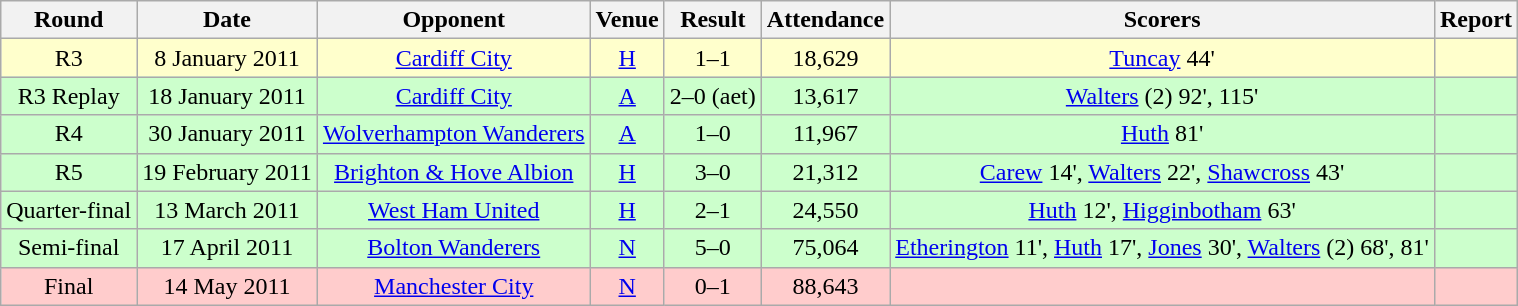<table class="wikitable" style="font-size:100%; text-align:center">
<tr>
<th>Round</th>
<th>Date</th>
<th>Opponent</th>
<th>Venue</th>
<th>Result</th>
<th>Attendance</th>
<th>Scorers</th>
<th>Report</th>
</tr>
<tr style="background-color: #FFFFCC;">
<td>R3</td>
<td>8 January 2011</td>
<td><a href='#'>Cardiff City</a></td>
<td><a href='#'>H</a></td>
<td>1–1</td>
<td>18,629</td>
<td><a href='#'>Tuncay</a> 44'</td>
<td></td>
</tr>
<tr style="background-color: #CCFFCC;">
<td>R3 Replay</td>
<td>18 January 2011</td>
<td><a href='#'>Cardiff City</a></td>
<td><a href='#'>A</a></td>
<td>2–0 (aet)</td>
<td>13,617</td>
<td><a href='#'>Walters</a> (2) 92', 115'</td>
<td></td>
</tr>
<tr style="background-color: #CCFFCC;">
<td>R4</td>
<td>30 January 2011</td>
<td><a href='#'>Wolverhampton Wanderers</a></td>
<td><a href='#'>A</a></td>
<td>1–0</td>
<td>11,967</td>
<td><a href='#'>Huth</a> 81'</td>
<td></td>
</tr>
<tr style="background-color: #CCFFCC;">
<td>R5</td>
<td>19 February 2011</td>
<td><a href='#'>Brighton & Hove Albion</a></td>
<td><a href='#'>H</a></td>
<td>3–0</td>
<td>21,312</td>
<td><a href='#'>Carew</a> 14', <a href='#'>Walters</a> 22', <a href='#'>Shawcross</a> 43'</td>
<td></td>
</tr>
<tr style="background-color: #CCFFCC;">
<td>Quarter-final</td>
<td>13 March 2011</td>
<td><a href='#'>West Ham United</a></td>
<td><a href='#'>H</a></td>
<td>2–1</td>
<td>24,550</td>
<td><a href='#'>Huth</a> 12', <a href='#'>Higginbotham</a> 63'</td>
<td></td>
</tr>
<tr style="background-color: #CCFFCC;">
<td>Semi-final</td>
<td>17 April 2011</td>
<td><a href='#'>Bolton Wanderers</a></td>
<td><a href='#'>N</a></td>
<td>5–0</td>
<td>75,064</td>
<td><a href='#'>Etherington</a> 11', <a href='#'>Huth</a> 17', <a href='#'>Jones</a> 30', <a href='#'>Walters</a> (2) 68', 81'</td>
<td></td>
</tr>
<tr style="background-color: #FFCCCC;">
<td>Final</td>
<td>14 May 2011</td>
<td><a href='#'>Manchester City</a></td>
<td><a href='#'>N</a></td>
<td>0–1</td>
<td>88,643</td>
<td></td>
<td></td>
</tr>
</table>
